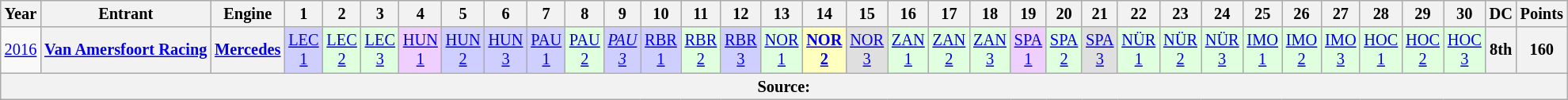<table class="wikitable" style="text-align:center; font-size:85%">
<tr>
<th>Year</th>
<th>Entrant</th>
<th>Engine</th>
<th>1</th>
<th>2</th>
<th>3</th>
<th>4</th>
<th>5</th>
<th>6</th>
<th>7</th>
<th>8</th>
<th>9</th>
<th>10</th>
<th>11</th>
<th>12</th>
<th>13</th>
<th>14</th>
<th>15</th>
<th>16</th>
<th>17</th>
<th>18</th>
<th>19</th>
<th>20</th>
<th>21</th>
<th>22</th>
<th>23</th>
<th>24</th>
<th>25</th>
<th>26</th>
<th>27</th>
<th>28</th>
<th>29</th>
<th>30</th>
<th>DC</th>
<th>Points</th>
</tr>
<tr>
<td><a href='#'>2016</a></td>
<th nowrap><a href='#'>Van Amersfoort Racing</a></th>
<th nowrap><a href='#'>Mercedes</a></th>
<td style="background:#CFCFFF;"><a href='#'>LEC<br>1</a><br></td>
<td style="background:#DFFFDF;"><a href='#'>LEC<br>2</a><br></td>
<td style="background:#DFFFDF;"><a href='#'>LEC<br>3</a><br></td>
<td style="background:#EFCFFF;"><a href='#'>HUN<br>1</a><br></td>
<td style="background:#CFCFFF;"><a href='#'>HUN<br>2</a><br></td>
<td style="background:#CFCFFF;"><a href='#'>HUN<br>3</a><br></td>
<td style="background:#CFCFFF;"><a href='#'>PAU<br>1</a><br></td>
<td style="background:#DFFFDF;"><a href='#'>PAU<br>2</a><br></td>
<td style="background:#CFCFFF;"><em><a href='#'>PAU<br>3</a></em><br></td>
<td style="background:#CFCFFF;"><a href='#'>RBR<br>1</a><br></td>
<td style="background:#DFFFDF;"><a href='#'>RBR<br>2</a><br></td>
<td style="background:#CFCFFF;"><a href='#'>RBR<br>3</a><br></td>
<td style="background:#DFFFDF;"><a href='#'>NOR<br>1</a><br></td>
<td style="background:#FFFFBF;"><strong><a href='#'>NOR<br>2</a></strong><br></td>
<td style="background:#DFDFDF;"><a href='#'>NOR<br>3</a><br></td>
<td style="background:#DFFFDF;"><a href='#'>ZAN<br>1</a><br></td>
<td style="background:#DFFFDF;"><a href='#'>ZAN<br>2</a><br></td>
<td style="background:#DFFFDF;"><a href='#'>ZAN<br>3</a><br></td>
<td style="background:#EFCFFF;"><a href='#'>SPA<br>1</a><br></td>
<td style="background:#DFFFDF;"><a href='#'>SPA<br>2</a><br></td>
<td style="background:#DFDFDF;"><a href='#'>SPA<br>3</a><br></td>
<td style="background:#DFFFDF;"><a href='#'>NÜR<br>1</a><br></td>
<td style="background:#DFFFDF;"><a href='#'>NÜR<br>2</a><br></td>
<td style="background:#DFFFDF;"><a href='#'>NÜR<br>3</a><br></td>
<td style="background:#DFFFDF;"><a href='#'>IMO<br>1</a><br></td>
<td style="background:#DFFFDF;"><a href='#'>IMO<br>2</a><br></td>
<td style="background:#DFFFDF;"><a href='#'>IMO<br>3</a><br></td>
<td style="background:#DFFFDF;"><a href='#'>HOC<br>1</a><br></td>
<td style="background:#DFFFDF;"><a href='#'>HOC<br>2</a><br></td>
<td style="background:#DFFFDF;"><a href='#'>HOC<br>3</a><br></td>
<th>8th</th>
<th>160</th>
</tr>
<tr>
<th colspan=38>Source:</th>
</tr>
</table>
